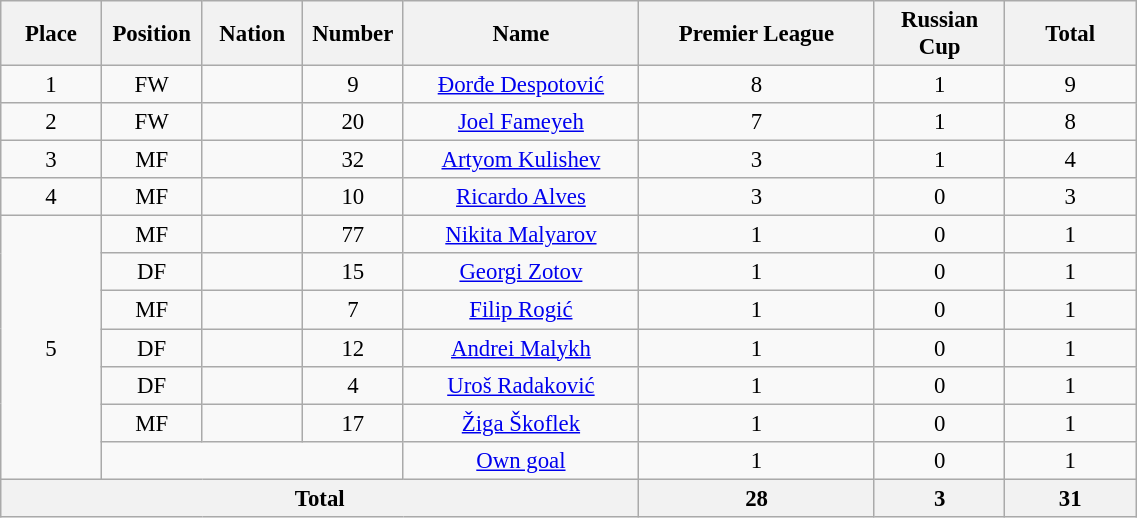<table class="wikitable" style="font-size: 95%; text-align: center;">
<tr>
<th width=60>Place</th>
<th width=60>Position</th>
<th width=60>Nation</th>
<th width=60>Number</th>
<th width=150>Name</th>
<th width=150>Premier League</th>
<th width=80>Russian Cup</th>
<th width=80>Total</th>
</tr>
<tr>
<td>1</td>
<td>FW</td>
<td></td>
<td>9</td>
<td><a href='#'>Đorđe Despotović</a></td>
<td>8</td>
<td>1</td>
<td>9</td>
</tr>
<tr>
<td>2</td>
<td>FW</td>
<td></td>
<td>20</td>
<td><a href='#'>Joel Fameyeh</a></td>
<td>7</td>
<td>1</td>
<td>8</td>
</tr>
<tr>
<td>3</td>
<td>MF</td>
<td></td>
<td>32</td>
<td><a href='#'>Artyom Kulishev</a></td>
<td>3</td>
<td>1</td>
<td>4</td>
</tr>
<tr>
<td>4</td>
<td>MF</td>
<td></td>
<td>10</td>
<td><a href='#'>Ricardo Alves</a></td>
<td>3</td>
<td>0</td>
<td>3</td>
</tr>
<tr>
<td rowspan="7">5</td>
<td>MF</td>
<td></td>
<td>77</td>
<td><a href='#'>Nikita Malyarov</a></td>
<td>1</td>
<td>0</td>
<td>1</td>
</tr>
<tr>
<td>DF</td>
<td></td>
<td>15</td>
<td><a href='#'>Georgi Zotov</a></td>
<td>1</td>
<td>0</td>
<td>1</td>
</tr>
<tr>
<td>MF</td>
<td></td>
<td>7</td>
<td><a href='#'>Filip Rogić</a></td>
<td>1</td>
<td>0</td>
<td>1</td>
</tr>
<tr>
<td>DF</td>
<td></td>
<td>12</td>
<td><a href='#'>Andrei Malykh</a></td>
<td>1</td>
<td>0</td>
<td>1</td>
</tr>
<tr>
<td>DF</td>
<td></td>
<td>4</td>
<td><a href='#'>Uroš Radaković</a></td>
<td>1</td>
<td>0</td>
<td>1</td>
</tr>
<tr>
<td>MF</td>
<td></td>
<td>17</td>
<td><a href='#'>Žiga Škoflek</a></td>
<td>1</td>
<td>0</td>
<td>1</td>
</tr>
<tr>
<td colspan="3"></td>
<td><a href='#'>Own goal</a></td>
<td>1</td>
<td>0</td>
<td>1</td>
</tr>
<tr>
<th colspan=5>Total</th>
<th>28</th>
<th>3</th>
<th>31</th>
</tr>
</table>
